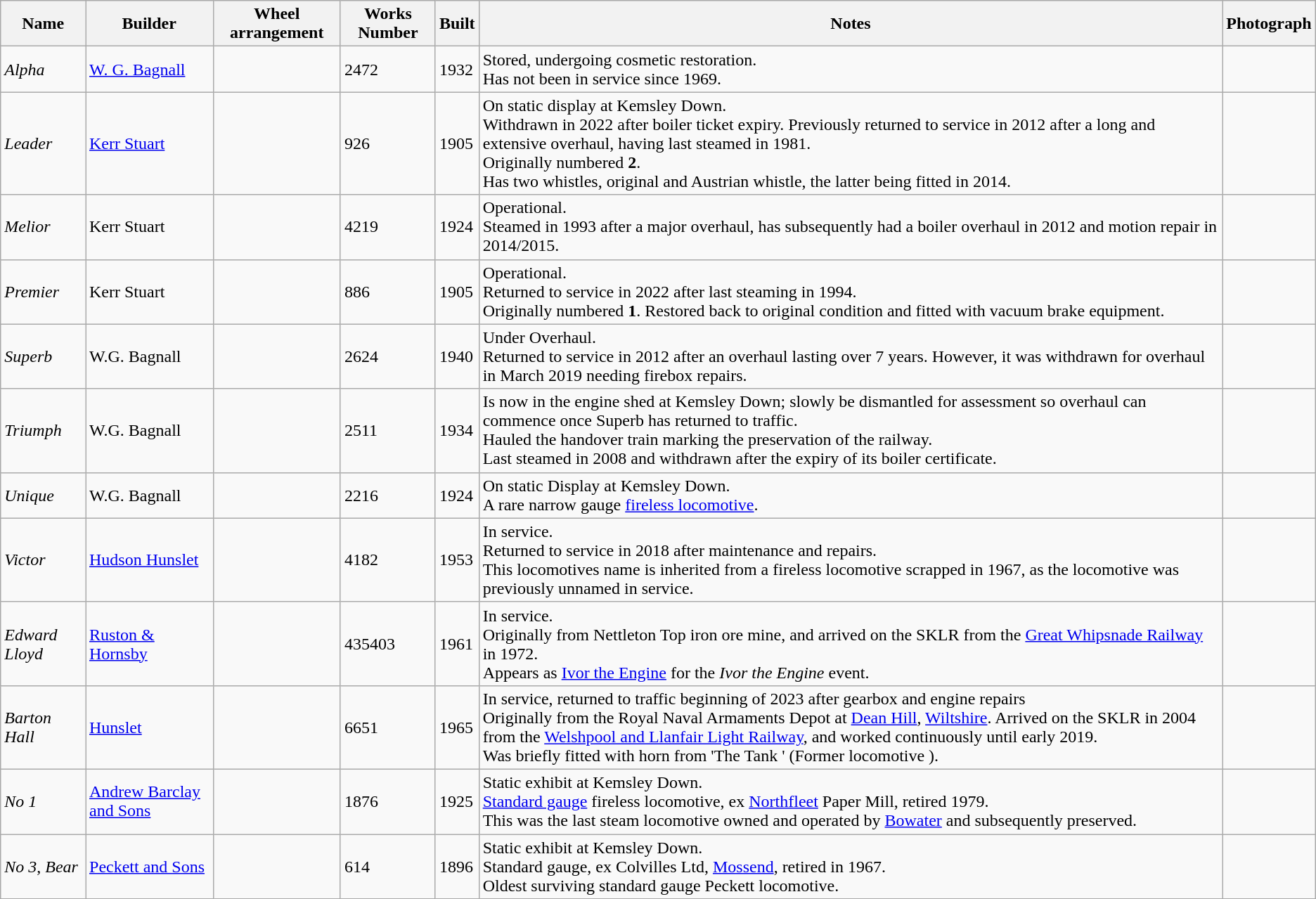<table class="wikitable sortable">
<tr>
<th>Name</th>
<th>Builder</th>
<th>Wheel arrangement</th>
<th>Works Number</th>
<th>Built</th>
<th>Notes</th>
<th>Photograph</th>
</tr>
<tr>
<td><em>Alpha</em></td>
<td><a href='#'>W. G. Bagnall</a></td>
<td></td>
<td>2472</td>
<td>1932</td>
<td>Stored, undergoing cosmetic restoration. <br>Has not been in service since 1969.</td>
<td></td>
</tr>
<tr>
<td><em>Leader</em></td>
<td><a href='#'>Kerr Stuart</a></td>
<td></td>
<td>926</td>
<td>1905</td>
<td>On static display at Kemsley Down.<br>Withdrawn in 2022 after boiler ticket expiry. Previously returned to service in 2012 after a long and extensive overhaul, having last steamed in 1981.<br>Originally numbered <strong>2</strong>.<br>Has two whistles, original and Austrian whistle, the latter being fitted in 2014.</td>
<td></td>
</tr>
<tr>
<td><em>Melior</em></td>
<td>Kerr Stuart</td>
<td></td>
<td>4219</td>
<td>1924</td>
<td>Operational. <br>Steamed in 1993 after a major overhaul, has subsequently had a boiler overhaul in 2012 and motion repair in 2014/2015.</td>
<td></td>
</tr>
<tr>
<td><em>Premier</em></td>
<td>Kerr Stuart</td>
<td></td>
<td>886</td>
<td>1905</td>
<td>Operational. <br>Returned to service in 2022 after last steaming in 1994.<br>Originally numbered <strong>1</strong>. Restored back to original condition and fitted with vacuum brake equipment.</td>
<td></td>
</tr>
<tr>
<td><em>Superb</em></td>
<td>W.G. Bagnall</td>
<td></td>
<td>2624</td>
<td>1940</td>
<td>Under Overhaul.<br>Returned to service in 2012 after an overhaul lasting over 7 years. However, it was withdrawn for overhaul in March 2019 needing firebox repairs.</td>
<td></td>
</tr>
<tr>
<td><em>Triumph</em></td>
<td>W.G. Bagnall</td>
<td></td>
<td>2511</td>
<td>1934</td>
<td>Is now in the engine shed at Kemsley Down; slowly be dismantled for assessment so overhaul can commence once Superb has returned to traffic.<br>Hauled the handover train marking the preservation of the railway.<br>Last steamed in 2008 and withdrawn after the expiry of its boiler certificate.</td>
<td></td>
</tr>
<tr>
<td><em>Unique</em></td>
<td>W.G. Bagnall</td>
<td></td>
<td>2216</td>
<td>1924</td>
<td>On static Display at Kemsley Down. <br>A rare narrow gauge <a href='#'>fireless locomotive</a>.</td>
<td></td>
</tr>
<tr>
<td><em>Victor</em></td>
<td><a href='#'>Hudson Hunslet</a></td>
<td></td>
<td>4182</td>
<td>1953</td>
<td>In service. <br>Returned to service in 2018 after maintenance and repairs. <br>This locomotives name is inherited from a fireless locomotive scrapped in 1967, as the locomotive was previously unnamed in service.</td>
<td></td>
</tr>
<tr>
<td><em>Edward Lloyd</em></td>
<td><a href='#'>Ruston & Hornsby</a></td>
<td></td>
<td>435403</td>
<td>1961</td>
<td>In service. <br>Originally from Nettleton Top iron ore mine, and arrived on the SKLR from the <a href='#'>Great Whipsnade Railway</a> in 1972.<br>Appears as <a href='#'>Ivor the Engine</a> for the <em>Ivor the Engine</em> event.</td>
<td></td>
</tr>
<tr>
<td><em>Barton Hall</em></td>
<td><a href='#'>Hunslet</a></td>
<td></td>
<td>6651</td>
<td>1965</td>
<td>In service, returned to traffic beginning of 2023 after gearbox and engine repairs <br>Originally from the Royal Naval Armaments Depot at <a href='#'>Dean Hill</a>, <a href='#'>Wiltshire</a>. Arrived on the SKLR in 2004 from the <a href='#'>Welshpool and Llanfair Light Railway</a>, and worked continuously until early 2019. <br>Was briefly fitted with horn from 'The Tank ' (Former locomotive ).</td>
<td></td>
</tr>
<tr>
<td><em>No 1</em></td>
<td><a href='#'>Andrew Barclay and Sons</a></td>
<td></td>
<td>1876</td>
<td>1925</td>
<td>Static exhibit at Kemsley Down. <br><a href='#'>Standard gauge</a> fireless locomotive, ex <a href='#'>Northfleet</a> Paper Mill, retired 1979.<br>This was the last steam locomotive owned and operated by <a href='#'>Bowater</a> and subsequently preserved.</td>
<td></td>
</tr>
<tr>
<td><em>No 3</em>, <em>Bear</em></td>
<td><a href='#'>Peckett and Sons</a></td>
<td></td>
<td>614</td>
<td>1896</td>
<td>Static exhibit at Kemsley Down.<br>Standard gauge, ex Colvilles Ltd, <a href='#'>Mossend</a>, retired in 1967.<br>Oldest surviving standard gauge Peckett locomotive.</td>
<td></td>
</tr>
</table>
